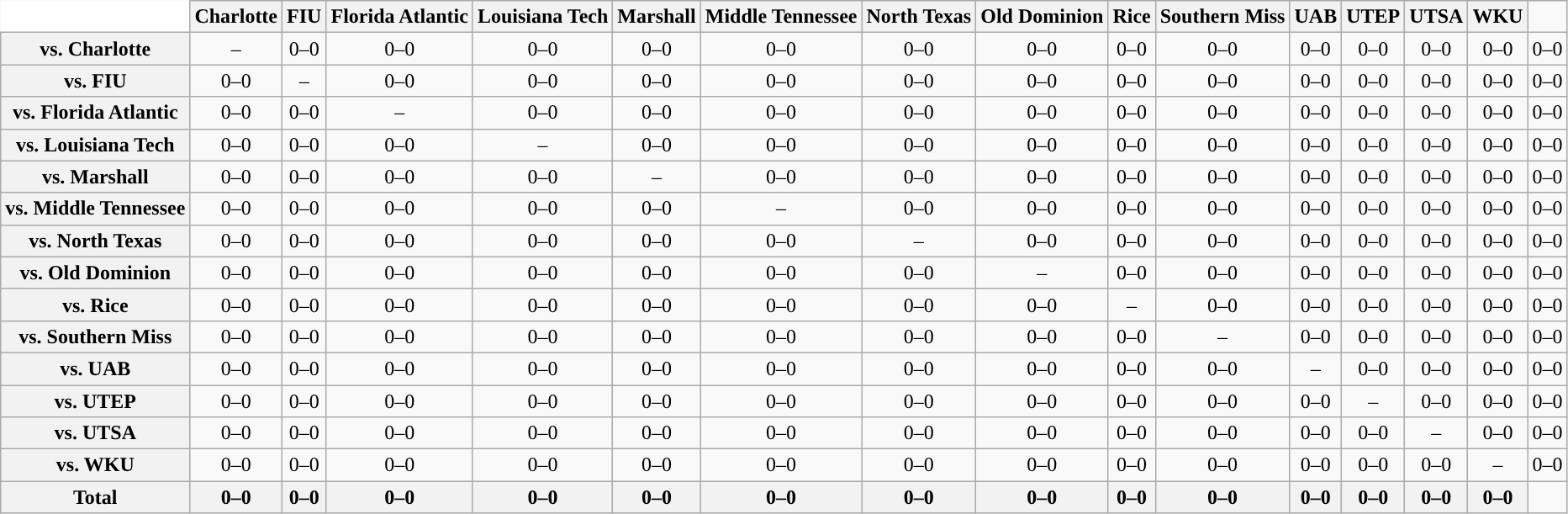<table class="wikitable" style="white-space:nowrap; font-size:100%;">
<tr>
<td style="background:white; border-top-style:hidden; border-left-style:hidden;"></td>
<th>Charlotte</th>
<th>FIU</th>
<th>Florida Atlantic</th>
<th>Louisiana Tech</th>
<th>Marshall</th>
<th>Middle Tennessee</th>
<th>North Texas</th>
<th>Old Dominion</th>
<th>Rice</th>
<th>Southern Miss</th>
<th>UAB</th>
<th>UTEP</th>
<th>UTSA</th>
<th>WKU</th>
</tr>
<tr style="text-align:center;">
<th>vs. Charlotte</th>
<td>–</td>
<td>0–0</td>
<td>0–0</td>
<td>0–0</td>
<td>0–0</td>
<td>0–0</td>
<td>0–0</td>
<td>0–0</td>
<td>0–0</td>
<td>0–0</td>
<td>0–0</td>
<td>0–0</td>
<td>0–0</td>
<td>0–0</td>
<td>0–0</td>
</tr>
<tr style="text-align:center;">
<th>vs. FIU</th>
<td>0–0</td>
<td>–</td>
<td>0–0</td>
<td>0–0</td>
<td>0–0</td>
<td>0–0</td>
<td>0–0</td>
<td>0–0</td>
<td>0–0</td>
<td>0–0</td>
<td>0–0</td>
<td>0–0</td>
<td>0–0</td>
<td>0–0</td>
<td>0–0</td>
</tr>
<tr style="text-align:center;">
<th>vs. Florida Atlantic</th>
<td>0–0</td>
<td>0–0</td>
<td>–</td>
<td>0–0</td>
<td>0–0</td>
<td>0–0</td>
<td>0–0</td>
<td>0–0</td>
<td>0–0</td>
<td>0–0</td>
<td>0–0</td>
<td>0–0</td>
<td>0–0</td>
<td>0–0</td>
<td>0–0</td>
</tr>
<tr style="text-align:center;">
<th>vs. Louisiana Tech</th>
<td>0–0</td>
<td>0–0</td>
<td>0–0</td>
<td>–</td>
<td>0–0</td>
<td>0–0</td>
<td>0–0</td>
<td>0–0</td>
<td>0–0</td>
<td>0–0</td>
<td>0–0</td>
<td>0–0</td>
<td>0–0</td>
<td>0–0</td>
<td>0–0</td>
</tr>
<tr style="text-align:center;">
<th>vs. Marshall</th>
<td>0–0</td>
<td>0–0</td>
<td>0–0</td>
<td>0–0</td>
<td>–</td>
<td>0–0</td>
<td>0–0</td>
<td>0–0</td>
<td>0–0</td>
<td>0–0</td>
<td>0–0</td>
<td>0–0</td>
<td>0–0</td>
<td>0–0</td>
<td>0–0</td>
</tr>
<tr style="text-align:center;">
<th>vs. Middle Tennessee</th>
<td>0–0</td>
<td>0–0</td>
<td>0–0</td>
<td>0–0</td>
<td>0–0</td>
<td>–</td>
<td>0–0</td>
<td>0–0</td>
<td>0–0</td>
<td>0–0</td>
<td>0–0</td>
<td>0–0</td>
<td>0–0</td>
<td>0–0</td>
<td>0–0</td>
</tr>
<tr style="text-align:center;">
<th>vs. North Texas</th>
<td>0–0</td>
<td>0–0</td>
<td>0–0</td>
<td>0–0</td>
<td>0–0</td>
<td>0–0</td>
<td>–</td>
<td>0–0</td>
<td>0–0</td>
<td>0–0</td>
<td>0–0</td>
<td>0–0</td>
<td>0–0</td>
<td>0–0</td>
<td>0–0</td>
</tr>
<tr style="text-align:center;">
<th>vs. Old Dominion</th>
<td>0–0</td>
<td>0–0</td>
<td>0–0</td>
<td>0–0</td>
<td>0–0</td>
<td>0–0</td>
<td>0–0</td>
<td>–</td>
<td>0–0</td>
<td>0–0</td>
<td>0–0</td>
<td>0–0</td>
<td>0–0</td>
<td>0–0</td>
<td>0–0</td>
</tr>
<tr style="text-align:center;">
<th>vs. Rice</th>
<td>0–0</td>
<td>0–0</td>
<td>0–0</td>
<td>0–0</td>
<td>0–0</td>
<td>0–0</td>
<td>0–0</td>
<td>0–0</td>
<td>–</td>
<td>0–0</td>
<td>0–0</td>
<td>0–0</td>
<td>0–0</td>
<td>0–0</td>
<td>0–0</td>
</tr>
<tr style="text-align:center;">
<th>vs. Southern Miss</th>
<td>0–0</td>
<td>0–0</td>
<td>0–0</td>
<td>0–0</td>
<td>0–0</td>
<td>0–0</td>
<td>0–0</td>
<td>0–0</td>
<td>0–0</td>
<td>–</td>
<td>0–0</td>
<td>0–0</td>
<td>0–0</td>
<td>0–0</td>
<td>0–0</td>
</tr>
<tr style="text-align:center;">
<th>vs. UAB</th>
<td>0–0</td>
<td>0–0</td>
<td>0–0</td>
<td>0–0</td>
<td>0–0</td>
<td>0–0</td>
<td>0–0</td>
<td>0–0</td>
<td>0–0</td>
<td>0–0</td>
<td>–</td>
<td>0–0</td>
<td>0–0</td>
<td>0–0</td>
<td>0–0</td>
</tr>
<tr style="text-align:center;">
<th>vs. UTEP</th>
<td>0–0</td>
<td>0–0</td>
<td>0–0</td>
<td>0–0</td>
<td>0–0</td>
<td>0–0</td>
<td>0–0</td>
<td>0–0</td>
<td>0–0</td>
<td>0–0</td>
<td>0–0</td>
<td>–</td>
<td>0–0</td>
<td>0–0</td>
<td>0–0</td>
</tr>
<tr style="text-align:center;">
<th>vs. UTSA</th>
<td>0–0</td>
<td>0–0</td>
<td>0–0</td>
<td>0–0</td>
<td>0–0</td>
<td>0–0</td>
<td>0–0</td>
<td>0–0</td>
<td>0–0</td>
<td>0–0</td>
<td>0–0</td>
<td>0–0</td>
<td>–</td>
<td>0–0</td>
<td>0–0</td>
</tr>
<tr style="text-align:center;">
<th>vs. WKU</th>
<td>0–0</td>
<td>0–0</td>
<td>0–0</td>
<td>0–0</td>
<td>0–0</td>
<td>0–0</td>
<td>0–0</td>
<td>0–0</td>
<td>0–0</td>
<td>0–0</td>
<td>0–0</td>
<td>0–0</td>
<td>0–0</td>
<td>–</td>
<td>0–0</td>
</tr>
<tr style="text-align:center;">
<th>Total</th>
<th>0–0</th>
<th>0–0</th>
<th>0–0</th>
<th>0–0</th>
<th>0–0</th>
<th>0–0</th>
<th>0–0</th>
<th>0–0</th>
<th>0–0</th>
<th>0–0</th>
<th>0–0</th>
<th>0–0</th>
<th>0–0</th>
<th>0–0</th>
</tr>
</table>
